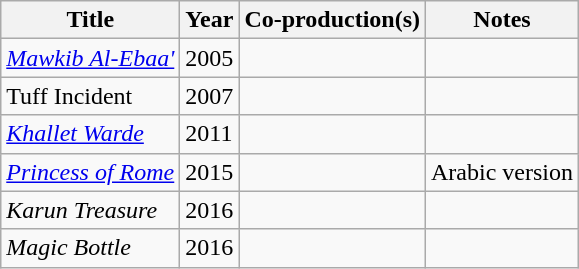<table class="wikitable">
<tr>
<th>Title</th>
<th>Year</th>
<th>Co-production(s)</th>
<th>Notes</th>
</tr>
<tr>
<td><em><a href='#'>Mawkib Al-Ebaa'</a></em></td>
<td>2005</td>
<td></td>
<td></td>
</tr>
<tr>
<td>Tuff Incident</td>
<td>2007</td>
<td></td>
<td></td>
</tr>
<tr>
<td><em><a href='#'>Khallet Warde</a></em></td>
<td>2011</td>
<td></td>
<td></td>
</tr>
<tr>
<td><em><a href='#'>Princess of Rome</a></em></td>
<td>2015</td>
<td></td>
<td>Arabic version</td>
</tr>
<tr>
<td><em>Karun Treasure</em></td>
<td>2016</td>
<td></td>
<td></td>
</tr>
<tr>
<td><em>Magic Bottle</em></td>
<td>2016</td>
<td></td>
<td></td>
</tr>
</table>
